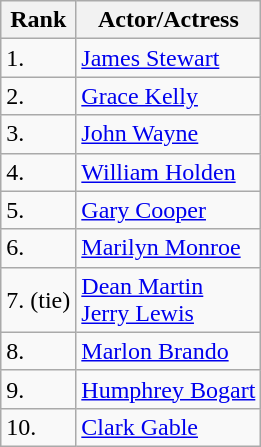<table class="wikitable">
<tr>
<th>Rank</th>
<th>Actor/Actress</th>
</tr>
<tr>
<td>1.</td>
<td><a href='#'>James Stewart</a></td>
</tr>
<tr>
<td>2.</td>
<td><a href='#'>Grace Kelly</a></td>
</tr>
<tr>
<td>3.</td>
<td><a href='#'>John Wayne</a></td>
</tr>
<tr>
<td>4.</td>
<td><a href='#'>William Holden</a></td>
</tr>
<tr>
<td>5.</td>
<td><a href='#'>Gary Cooper</a></td>
</tr>
<tr>
<td>6.</td>
<td><a href='#'>Marilyn Monroe</a></td>
</tr>
<tr>
<td>7. (tie)</td>
<td><a href='#'>Dean Martin</a><br><a href='#'>Jerry Lewis</a></td>
</tr>
<tr>
<td>8.</td>
<td><a href='#'>Marlon Brando</a></td>
</tr>
<tr>
<td>9.</td>
<td><a href='#'>Humphrey Bogart</a></td>
</tr>
<tr>
<td>10.</td>
<td><a href='#'>Clark Gable</a></td>
</tr>
</table>
